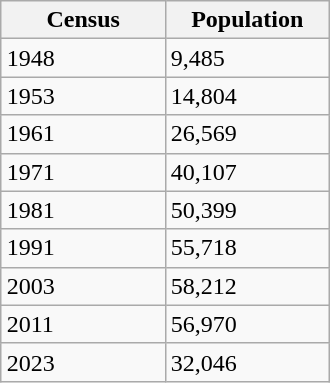<table class="wikitable" align="right">
<tr>
<th width="102px">Census</th>
<th width="102px">Population</th>
</tr>
<tr>
<td>1948</td>
<td>9,485</td>
</tr>
<tr>
<td>1953</td>
<td>14,804</td>
</tr>
<tr>
<td>1961</td>
<td>26,569</td>
</tr>
<tr>
<td>1971</td>
<td>40,107</td>
</tr>
<tr>
<td>1981</td>
<td>50,399</td>
</tr>
<tr>
<td>1991</td>
<td>55,718</td>
</tr>
<tr>
<td>2003</td>
<td>58,212</td>
</tr>
<tr>
<td>2011</td>
<td>56,970</td>
</tr>
<tr>
<td>2023</td>
<td>32,046</td>
</tr>
</table>
